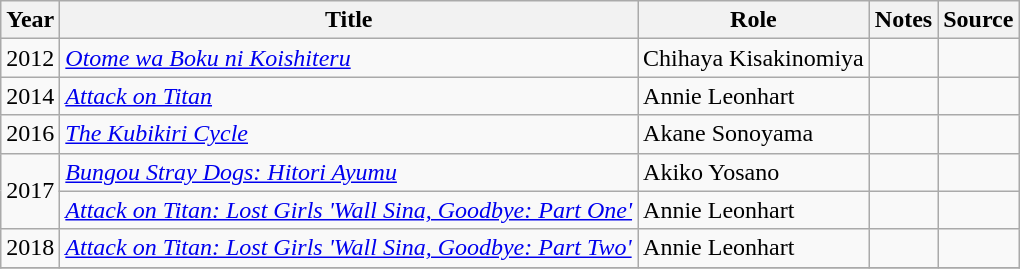<table class="wikitable">
<tr>
<th>Year</th>
<th>Title</th>
<th>Role</th>
<th>Notes</th>
<th>Source</th>
</tr>
<tr>
<td>2012</td>
<td><em><a href='#'>Otome wa Boku ni Koishiteru</a></em></td>
<td>Chihaya Kisakinomiya</td>
<td></td>
<td></td>
</tr>
<tr>
<td>2014</td>
<td><em><a href='#'>Attack on Titan</a></em></td>
<td>Annie Leonhart</td>
<td></td>
<td></td>
</tr>
<tr>
<td>2016</td>
<td><em><a href='#'>The Kubikiri Cycle</a></em></td>
<td>Akane Sonoyama</td>
<td></td>
<td></td>
</tr>
<tr>
<td rowspan="2">2017</td>
<td><em><a href='#'>Bungou Stray Dogs: Hitori Ayumu</a></em></td>
<td>Akiko Yosano</td>
<td></td>
<td></td>
</tr>
<tr>
<td><em><a href='#'>Attack on Titan: Lost Girls 'Wall Sina, Goodbye: Part One'</a></em></td>
<td>Annie Leonhart</td>
<td></td>
<td></td>
</tr>
<tr>
<td>2018</td>
<td><em><a href='#'>Attack on Titan: Lost Girls 'Wall Sina, Goodbye: Part Two'</a></em></td>
<td>Annie Leonhart</td>
<td></td>
<td></td>
</tr>
<tr>
</tr>
</table>
